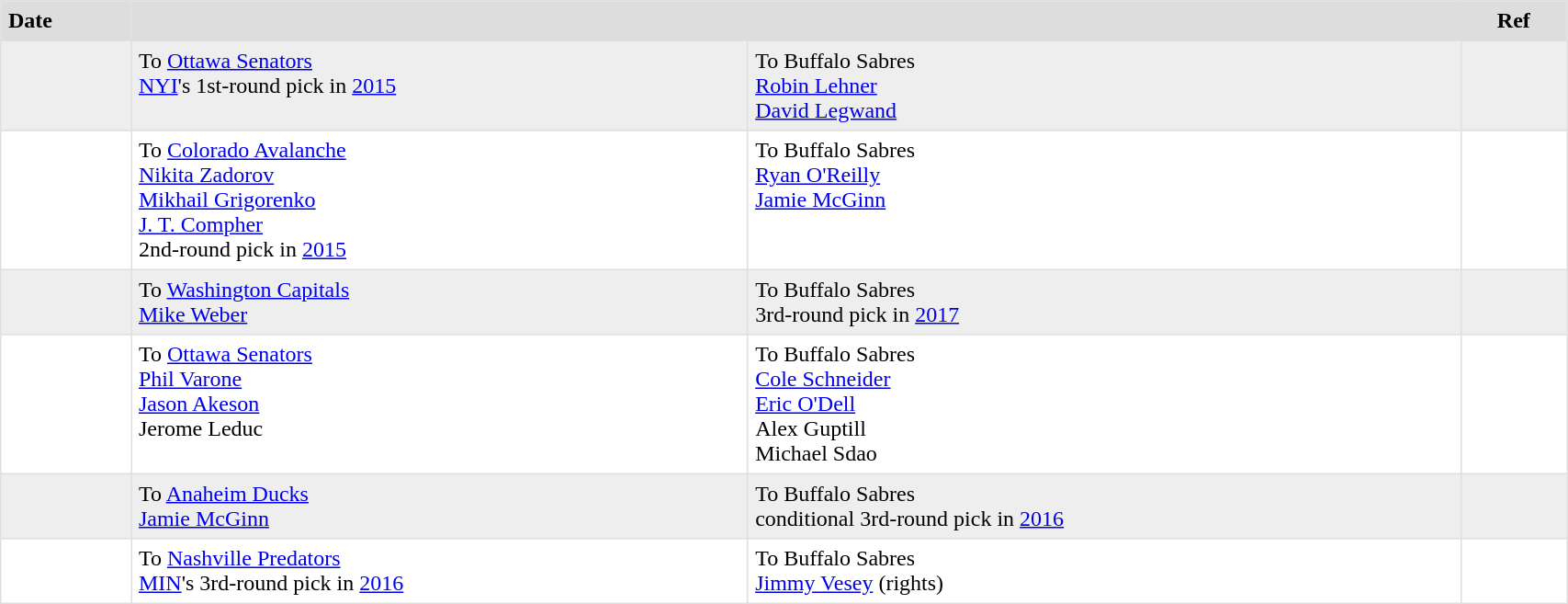<table border=1 style="border-collapse:collapse" bordercolor="#DFDFDF" cellpadding="5" width=90%>
<tr bgcolor="#dddddd">
<td><strong>Date</strong></td>
<th colspan="2"></th>
<th><strong>Ref</strong></th>
</tr>
<tr bgcolor="eeeeee">
<td></td>
<td valign="top">To <a href='#'>Ottawa Senators</a><br><a href='#'>NYI</a>'s 1st-round pick in <a href='#'>2015</a></td>
<td valign="top">To Buffalo Sabres<br><a href='#'>Robin Lehner</a><br><a href='#'>David Legwand</a></td>
<td></td>
</tr>
<tr>
<td></td>
<td valign="top">To <a href='#'>Colorado Avalanche</a><br><a href='#'>Nikita Zadorov</a><br><a href='#'>Mikhail Grigorenko</a><br><a href='#'>J. T. Compher</a><br>2nd-round pick in <a href='#'>2015</a></td>
<td valign="top">To Buffalo Sabres<br><a href='#'>Ryan O'Reilly</a><br><a href='#'>Jamie McGinn</a></td>
<td></td>
</tr>
<tr bgcolor="eeeeee">
<td></td>
<td valign="top">To <a href='#'>Washington Capitals</a><br><a href='#'>Mike Weber</a></td>
<td valign="top">To Buffalo Sabres<br>3rd-round pick in <a href='#'>2017</a></td>
<td></td>
</tr>
<tr>
<td></td>
<td valign="top">To <a href='#'>Ottawa Senators</a><br><a href='#'>Phil Varone</a><br><a href='#'>Jason Akeson</a><br>Jerome Leduc</td>
<td valign="top">To Buffalo Sabres<br><a href='#'>Cole Schneider</a><br><a href='#'>Eric O'Dell</a><br>Alex Guptill<br>Michael Sdao</td>
<td></td>
</tr>
<tr bgcolor="eeeeee">
<td></td>
<td valign="top">To <a href='#'>Anaheim Ducks</a><br><a href='#'>Jamie McGinn</a></td>
<td valign="top">To Buffalo Sabres<br>conditional 3rd-round pick in <a href='#'>2016</a></td>
<td></td>
</tr>
<tr>
<td></td>
<td valign="top">To <a href='#'>Nashville Predators</a><br><a href='#'>MIN</a>'s 3rd-round pick in <a href='#'>2016</a></td>
<td valign="top">To Buffalo Sabres<br><a href='#'>Jimmy Vesey</a> (rights)</td>
<td></td>
</tr>
</table>
